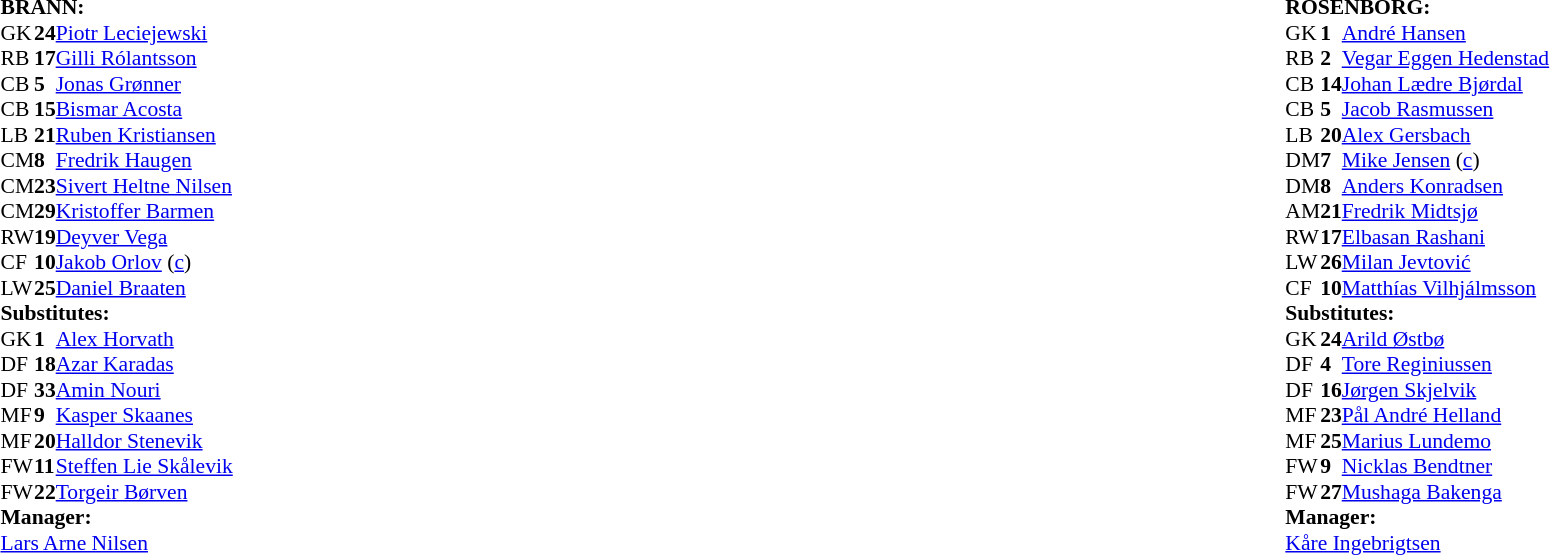<table width="100%">
<tr>
<td valign="top" width="50%"><br><table style="font-size: 90%" cellspacing="0" cellpadding="0">
<tr>
<td colspan="4"><strong>BRANN:</strong></td>
</tr>
<tr>
<td>GK</td>
<td><strong>24</strong></td>
<td> <a href='#'>Piotr Leciejewski</a></td>
</tr>
<tr>
<td>RB</td>
<td><strong>17</strong></td>
<td> <a href='#'>Gilli Rólantsson</a></td>
<td></td>
<td></td>
</tr>
<tr>
<td>CB</td>
<td><strong>5</strong></td>
<td> <a href='#'>Jonas Grønner</a></td>
</tr>
<tr>
<td>CB</td>
<td><strong>15</strong></td>
<td> <a href='#'>Bismar Acosta</a></td>
<td></td>
</tr>
<tr>
<td>LB</td>
<td><strong>21</strong></td>
<td> <a href='#'>Ruben Kristiansen</a></td>
</tr>
<tr>
<td>CM</td>
<td><strong>8</strong></td>
<td> <a href='#'>Fredrik Haugen</a></td>
</tr>
<tr>
<td>CM</td>
<td><strong>23</strong></td>
<td> <a href='#'>Sivert Heltne Nilsen</a></td>
<td></td>
</tr>
<tr>
<td>CM</td>
<td><strong>29</strong></td>
<td> <a href='#'>Kristoffer Barmen</a></td>
</tr>
<tr>
<td>RW</td>
<td><strong>19</strong></td>
<td> <a href='#'>Deyver Vega</a></td>
<td></td>
<td></td>
</tr>
<tr>
<td>CF</td>
<td><strong>10</strong></td>
<td> <a href='#'>Jakob Orlov</a> (<a href='#'>c</a>)</td>
<td></td>
<td></td>
</tr>
<tr>
<td>LW</td>
<td><strong>25</strong></td>
<td> <a href='#'>Daniel Braaten</a></td>
<td></td>
<td></td>
</tr>
<tr>
<td colspan=3><strong>Substitutes:</strong></td>
</tr>
<tr>
<td>GK</td>
<td><strong>1</strong></td>
<td> <a href='#'>Alex Horvath</a></td>
</tr>
<tr>
<td>DF</td>
<td><strong>18</strong></td>
<td> <a href='#'>Azar Karadas</a></td>
<td></td>
<td></td>
</tr>
<tr>
<td>DF</td>
<td><strong>33</strong></td>
<td> <a href='#'>Amin Nouri</a></td>
<td></td>
<td></td>
</tr>
<tr>
<td>MF</td>
<td><strong>9</strong></td>
<td> <a href='#'>Kasper Skaanes</a></td>
</tr>
<tr>
<td>MF</td>
<td><strong>20</strong></td>
<td> <a href='#'>Halldor Stenevik</a></td>
</tr>
<tr>
<td>FW</td>
<td><strong>11</strong></td>
<td> <a href='#'>Steffen Lie Skålevik</a></td>
<td></td>
<td></td>
</tr>
<tr>
<td>FW</td>
<td><strong>22</strong></td>
<td> <a href='#'>Torgeir Børven</a></td>
<td></td>
<td></td>
</tr>
<tr>
<td colspan=3><strong>Manager:</strong></td>
</tr>
<tr>
<td colspan=4> <a href='#'>Lars Arne Nilsen</a></td>
</tr>
</table>
</td>
<td valign="top" width="50%"><br><table style="font-size: 90%" cellspacing="0" cellpadding="0" align=center>
<tr>
<td colspan="4"><strong>ROSENBORG:</strong></td>
</tr>
<tr>
<td>GK</td>
<td><strong>1</strong></td>
<td> <a href='#'>André Hansen</a></td>
</tr>
<tr>
<td>RB</td>
<td><strong>2</strong></td>
<td> <a href='#'>Vegar Eggen Hedenstad</a></td>
</tr>
<tr>
<td>CB</td>
<td><strong>14</strong></td>
<td> <a href='#'>Johan Lædre Bjørdal</a></td>
</tr>
<tr>
<td>CB</td>
<td><strong>5</strong></td>
<td> <a href='#'>Jacob Rasmussen</a></td>
<td></td>
</tr>
<tr>
<td>LB</td>
<td><strong>20</strong></td>
<td> <a href='#'>Alex Gersbach</a></td>
</tr>
<tr>
<td>DM</td>
<td><strong>7</strong></td>
<td> <a href='#'>Mike Jensen</a> (<a href='#'>c</a>)</td>
<td></td>
</tr>
<tr>
<td>DM</td>
<td><strong>8</strong></td>
<td> <a href='#'>Anders Konradsen</a></td>
<td></td>
<td></td>
</tr>
<tr>
<td>AM</td>
<td><strong>21</strong></td>
<td> <a href='#'>Fredrik Midtsjø</a></td>
<td></td>
<td></td>
</tr>
<tr>
<td>RW</td>
<td><strong>17</strong></td>
<td> <a href='#'>Elbasan Rashani</a></td>
<td></td>
<td></td>
</tr>
<tr>
<td>LW</td>
<td><strong>26</strong></td>
<td> <a href='#'>Milan Jevtović</a></td>
<td></td>
<td></td>
</tr>
<tr>
<td>CF</td>
<td><strong>10</strong></td>
<td> <a href='#'>Matthías Vilhjálmsson</a></td>
</tr>
<tr>
<td colspan=3><strong>Substitutes:</strong></td>
</tr>
<tr>
<td>GK</td>
<td><strong>24</strong></td>
<td> <a href='#'>Arild Østbø</a></td>
</tr>
<tr>
<td>DF</td>
<td><strong>4</strong></td>
<td> <a href='#'>Tore Reginiussen</a></td>
<td></td>
<td></td>
</tr>
<tr>
<td>DF</td>
<td><strong>16</strong></td>
<td> <a href='#'>Jørgen Skjelvik</a></td>
</tr>
<tr>
<td>MF</td>
<td><strong>23</strong></td>
<td> <a href='#'>Pål André Helland</a></td>
<td></td>
<td></td>
</tr>
<tr>
<td>MF</td>
<td><strong>25</strong></td>
<td> <a href='#'>Marius Lundemo</a></td>
</tr>
<tr>
<td>FW</td>
<td><strong>9</strong></td>
<td> <a href='#'>Nicklas Bendtner</a></td>
<td></td>
<td></td>
</tr>
<tr>
<td>FW</td>
<td><strong>27</strong></td>
<td> <a href='#'>Mushaga Bakenga</a></td>
<td></td>
<td></td>
</tr>
<tr>
<td colspan=3><strong>Manager:</strong></td>
</tr>
<tr>
<td colspan=4> <a href='#'>Kåre Ingebrigtsen</a></td>
</tr>
</table>
</td>
</tr>
</table>
